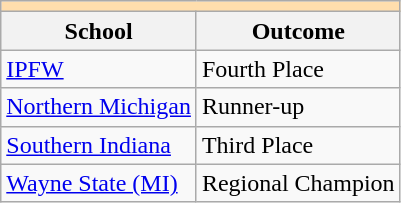<table class="wikitable" style="float:left; margin-right:1em;">
<tr>
<th colspan="3" style="background:#ffdead;"></th>
</tr>
<tr>
<th>School</th>
<th>Outcome</th>
</tr>
<tr>
<td><a href='#'>IPFW</a></td>
<td>Fourth Place</td>
</tr>
<tr>
<td><a href='#'>Northern Michigan</a></td>
<td>Runner-up</td>
</tr>
<tr>
<td><a href='#'>Southern Indiana</a></td>
<td>Third Place</td>
</tr>
<tr>
<td><a href='#'>Wayne State (MI)</a></td>
<td>Regional Champion</td>
</tr>
</table>
